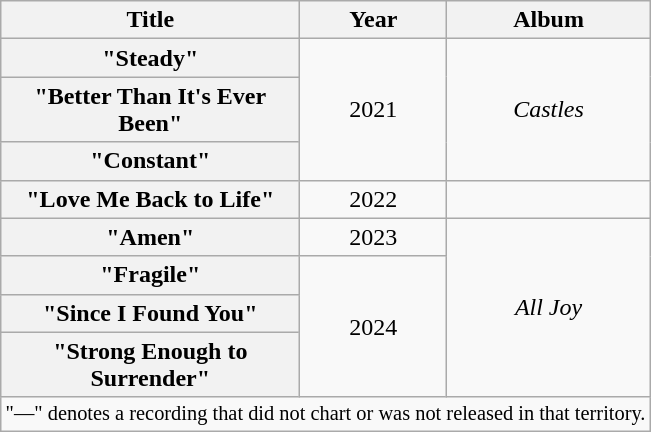<table class="wikitable plainrowheaders" style="text-align:center;">
<tr>
<th scope="col" style="width:12em;">Title</th>
<th>Year</th>
<th>Album</th>
</tr>
<tr>
<th scope="row">"Steady"</th>
<td rowspan="3">2021</td>
<td rowspan="3"><em>Castles</em></td>
</tr>
<tr>
<th scope="row">"Better Than It's Ever Been"</th>
</tr>
<tr>
<th scope="row">"Constant"</th>
</tr>
<tr>
<th scope="row">"Love Me Back to Life"</th>
<td>2022</td>
<td></td>
</tr>
<tr>
<th scope="row">"Amen"</th>
<td>2023</td>
<td rowspan="4"><em>All Joy</em></td>
</tr>
<tr>
<th scope="row">"Fragile"</th>
<td rowspan="3">2024</td>
</tr>
<tr>
<th scope="row">"Since I Found You"</th>
</tr>
<tr>
<th scope="row">"Strong Enough to Surrender"</th>
</tr>
<tr>
<td colspan="7" style="font-size:85%">"—" denotes a recording that did not chart or was not released in that territory.</td>
</tr>
</table>
